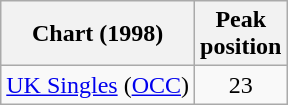<table class="wikitable sortable">
<tr>
<th>Chart (1998)</th>
<th style="text-align:center;">Peak<br>position</th>
</tr>
<tr>
<td><a href='#'>UK Singles</a> (<a href='#'>OCC</a>)</td>
<td style="text-align:center;">23</td>
</tr>
</table>
